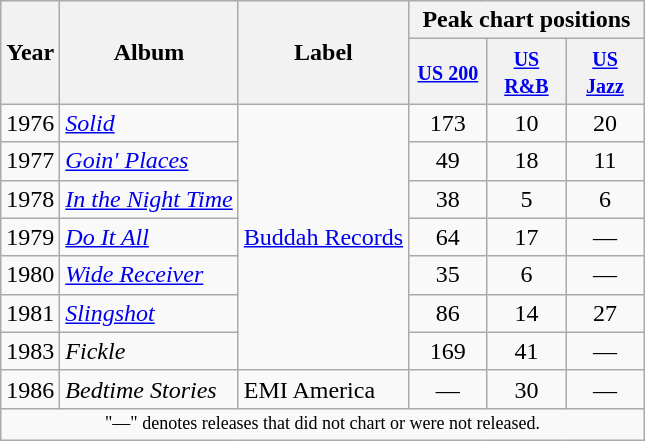<table class="wikitable">
<tr>
<th scope="col" rowspan="2">Year</th>
<th scope="col" rowspan="2">Album</th>
<th scope="col" rowspan="2">Label</th>
<th scope="col" colspan="3">Peak chart positions</th>
</tr>
<tr>
<th style="width:45px;"><small><a href='#'>US 200</a></small><br></th>
<th style="width:45px;"><small><a href='#'>US R&B</a></small><br></th>
<th style="width:45px;"><small><a href='#'>US Jazz</a></small><br></th>
</tr>
<tr>
<td>1976</td>
<td><em><a href='#'>Solid</a></em></td>
<td rowspan="7"><a href='#'>Buddah Records</a></td>
<td align=center>173</td>
<td align=center>10</td>
<td align=center>20</td>
</tr>
<tr>
<td>1977</td>
<td><em><a href='#'>Goin' Places</a></em></td>
<td align=center>49</td>
<td align=center>18</td>
<td align=center>11</td>
</tr>
<tr>
<td>1978</td>
<td><em><a href='#'>In the Night Time</a></em></td>
<td align=center>38</td>
<td align=center>5</td>
<td align=center>6</td>
</tr>
<tr>
<td>1979</td>
<td><em><a href='#'>Do It All</a></em></td>
<td align=center>64</td>
<td align=center>17</td>
<td align=center>—</td>
</tr>
<tr>
<td>1980</td>
<td><em><a href='#'>Wide Receiver</a></em></td>
<td align=center>35</td>
<td align=center>6</td>
<td align=center>—</td>
</tr>
<tr>
<td>1981</td>
<td><em><a href='#'>Slingshot</a></em></td>
<td align=center>86</td>
<td align=center>14</td>
<td align=center>27</td>
</tr>
<tr>
<td>1983</td>
<td><em>Fickle</em></td>
<td align=center>169</td>
<td align=center>41</td>
<td align=center>—</td>
</tr>
<tr>
<td>1986</td>
<td><em>Bedtime Stories</em></td>
<td>EMI America</td>
<td align=center>—</td>
<td align=center>30</td>
<td align=center>—</td>
</tr>
<tr>
<td colspan="6" style="text-align:center; font-size:9pt;">"—" denotes releases that did not chart or were not released.</td>
</tr>
</table>
